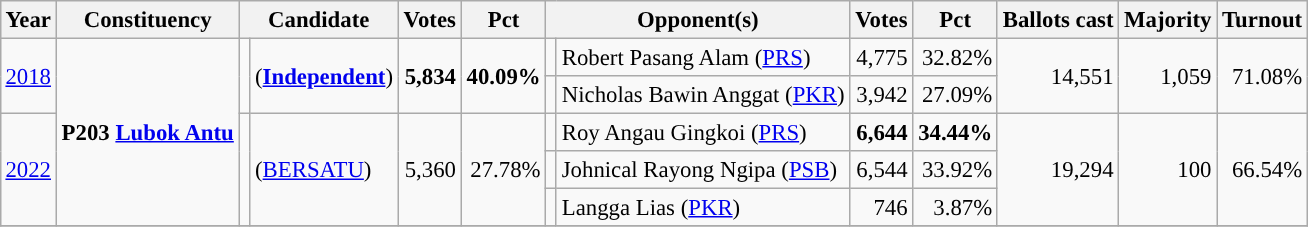<table class="wikitable" style="margin:0.5em ; font-size:95%">
<tr>
<th>Year</th>
<th>Constituency</th>
<th colspan="2">Candidate</th>
<th>Votes</th>
<th>Pct</th>
<th colspan=2>Opponent(s)</th>
<th>Votes</th>
<th>Pct</th>
<th>Ballots cast</th>
<th>Majority</th>
<th>Turnout</th>
</tr>
<tr>
<td rowspan=2><a href='#'>2018</a></td>
<td rowspan="5"><strong>P203 <a href='#'>Lubok Antu</a></strong></td>
<td rowspan=2 ></td>
<td rowspan=2> (<a href='#'><strong>Independent</strong></a>)</td>
<td rowspan=2 align="right"><strong>5,834</strong></td>
<td rowspan=2 align="right"><strong>40.09%</strong></td>
<td></td>
<td>Robert Pasang Alam (<a href='#'>PRS</a>)</td>
<td align="right">4,775</td>
<td align="right">32.82%</td>
<td rowspan=2 align="right">14,551</td>
<td rowspan=2 align="right">1,059</td>
<td rowspan=2 align="right">71.08%</td>
</tr>
<tr>
<td></td>
<td>Nicholas Bawin Anggat (<a href='#'>PKR</a>)</td>
<td align="right">3,942</td>
<td align="right">27.09%</td>
</tr>
<tr>
<td rowspan="3"><a href='#'>2022</a></td>
<td rowspan="3"></td>
<td rowspan="3"> (<a href='#'>BERSATU</a>)</td>
<td rowspan="3" align="right">5,360</td>
<td rowspan="3" align="right">27.78%</td>
<td></td>
<td>Roy Angau Gingkoi (<a href='#'>PRS</a>)</td>
<td align="right"><strong>6,644</strong></td>
<td align="right"><strong>34.44%</strong></td>
<td rowspan="3" align="right">19,294</td>
<td rowspan="3" align="right">100</td>
<td rowspan="3" align="right">66.54%</td>
</tr>
<tr>
<td></td>
<td>Johnical Rayong Ngipa (<a href='#'>PSB</a>)</td>
<td align="right">6,544</td>
<td align="right">33.92%</td>
</tr>
<tr>
<td></td>
<td>Langga Lias (<a href='#'>PKR</a>)</td>
<td align="right">746</td>
<td align="right">3.87%</td>
</tr>
<tr>
</tr>
</table>
